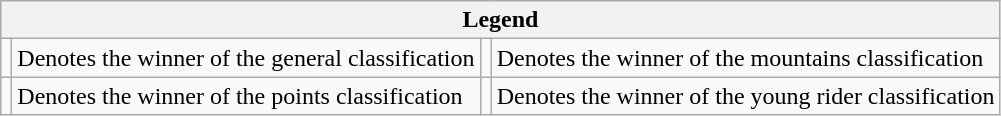<table class="wikitable">
<tr>
<th colspan="4">Legend</th>
</tr>
<tr>
<td></td>
<td>Denotes the winner of the general classification</td>
<td></td>
<td>Denotes the winner of the mountains classification</td>
</tr>
<tr>
<td></td>
<td>Denotes the winner of the points classification</td>
<td></td>
<td>Denotes the winner of the young rider classification</td>
</tr>
</table>
